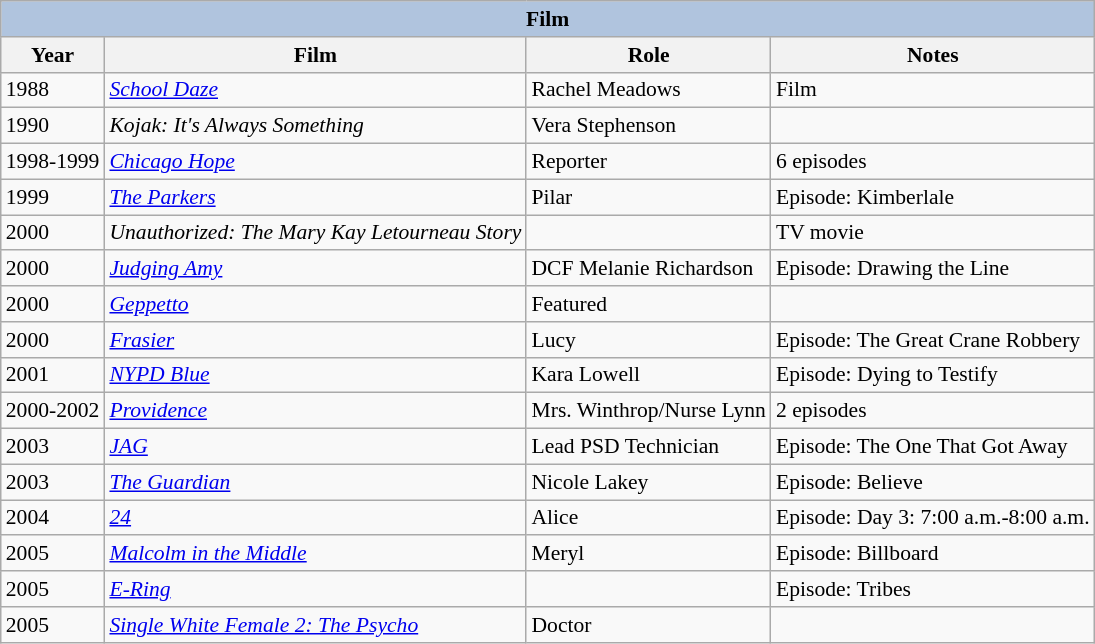<table class="wikitable" style="font-size: 90%;">
<tr>
<th colspan="4" style="background: LightSteelBlue;">Film</th>
</tr>
<tr>
<th>Year</th>
<th>Film</th>
<th>Role</th>
<th>Notes</th>
</tr>
<tr>
<td>1988</td>
<td><em><a href='#'>School Daze</a></em></td>
<td>Rachel Meadows</td>
<td>Film</td>
</tr>
<tr>
<td>1990</td>
<td><em>Kojak: It's Always Something</em></td>
<td>Vera Stephenson</td>
<td></td>
</tr>
<tr>
<td>1998-1999</td>
<td><em><a href='#'>Chicago Hope</a></em></td>
<td>Reporter</td>
<td>6 episodes</td>
</tr>
<tr>
<td>1999</td>
<td><em><a href='#'>The Parkers</a></em></td>
<td>Pilar</td>
<td>Episode: Kimberlale</td>
</tr>
<tr>
<td>2000</td>
<td><em>Unauthorized: The Mary Kay Letourneau Story</em></td>
<td></td>
<td>TV movie</td>
</tr>
<tr>
<td>2000</td>
<td><em><a href='#'>Judging Amy</a></em></td>
<td>DCF Melanie Richardson</td>
<td>Episode: Drawing the Line</td>
</tr>
<tr>
<td>2000</td>
<td><em><a href='#'>Geppetto</a></em></td>
<td>Featured</td>
<td></td>
</tr>
<tr>
<td>2000</td>
<td><em><a href='#'>Frasier</a></em></td>
<td>Lucy</td>
<td>Episode: The Great Crane Robbery</td>
</tr>
<tr>
<td>2001</td>
<td><em><a href='#'>NYPD Blue</a></em></td>
<td>Kara Lowell</td>
<td>Episode: Dying to Testify</td>
</tr>
<tr>
<td>2000-2002</td>
<td><em><a href='#'>Providence</a></em></td>
<td>Mrs. Winthrop/Nurse Lynn</td>
<td>2 episodes</td>
</tr>
<tr>
<td>2003</td>
<td><em><a href='#'>JAG</a></em></td>
<td>Lead PSD Technician</td>
<td>Episode: The One That Got Away</td>
</tr>
<tr>
<td>2003</td>
<td><em><a href='#'>The Guardian</a></em></td>
<td>Nicole Lakey</td>
<td>Episode: Believe</td>
</tr>
<tr>
<td>2004</td>
<td><em><a href='#'>24</a></em></td>
<td>Alice</td>
<td>Episode: Day 3: 7:00 a.m.-8:00 a.m.</td>
</tr>
<tr>
<td>2005</td>
<td><em><a href='#'>Malcolm in the Middle</a></em></td>
<td>Meryl</td>
<td>Episode: Billboard</td>
</tr>
<tr>
<td>2005</td>
<td><em><a href='#'>E-Ring</a></em></td>
<td></td>
<td>Episode: Tribes</td>
</tr>
<tr>
<td>2005</td>
<td><em><a href='#'>Single White Female 2: The Psycho</a></em></td>
<td>Doctor</td>
<td></td>
</tr>
</table>
